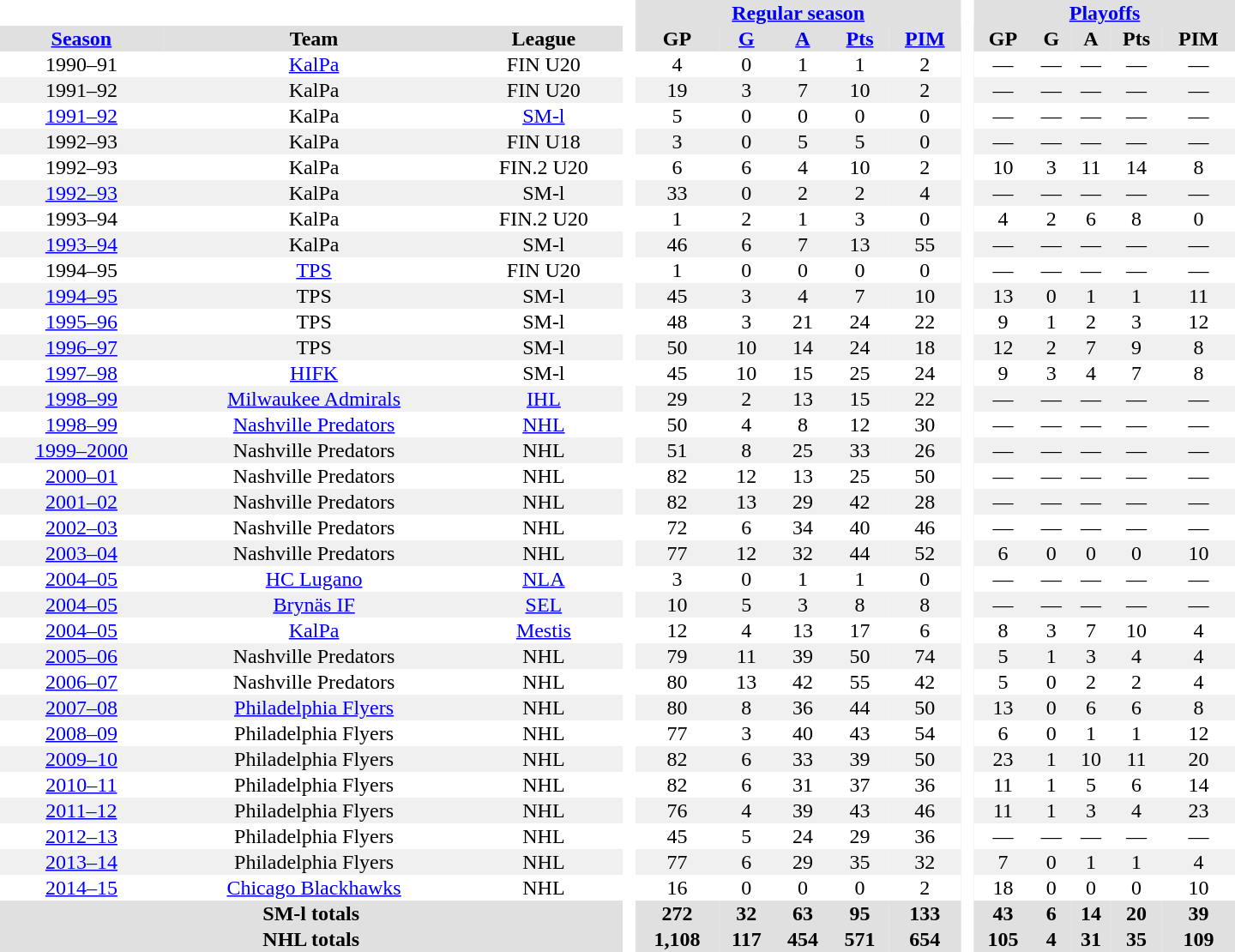<table border="0" cellpadding="1" cellspacing="0" style="text-align:center; width:60em">
<tr bgcolor="#e0e0e0">
<th colspan="3" bgcolor="#ffffff"> </th>
<th rowspan="99" bgcolor="#ffffff"> </th>
<th colspan="5"><a href='#'>Regular season</a></th>
<th rowspan="99" bgcolor="#ffffff"> </th>
<th colspan="5"><a href='#'>Playoffs</a></th>
</tr>
<tr bgcolor="#e0e0e0">
<th><a href='#'>Season</a></th>
<th>Team</th>
<th>League</th>
<th>GP</th>
<th><a href='#'>G</a></th>
<th><a href='#'>A</a></th>
<th><a href='#'>Pts</a></th>
<th><a href='#'>PIM</a></th>
<th>GP</th>
<th>G</th>
<th>A</th>
<th>Pts</th>
<th>PIM</th>
</tr>
<tr>
<td>1990–91</td>
<td><a href='#'>KalPa</a></td>
<td>FIN U20</td>
<td>4</td>
<td>0</td>
<td>1</td>
<td>1</td>
<td>2</td>
<td>—</td>
<td>—</td>
<td>—</td>
<td>—</td>
<td>—</td>
</tr>
<tr bgcolor="#f0f0f0">
<td>1991–92</td>
<td>KalPa</td>
<td>FIN U20</td>
<td>19</td>
<td>3</td>
<td>7</td>
<td>10</td>
<td>2</td>
<td>—</td>
<td>—</td>
<td>—</td>
<td>—</td>
<td>—</td>
</tr>
<tr>
<td><a href='#'>1991–92</a></td>
<td>KalPa</td>
<td><a href='#'>SM-l</a></td>
<td>5</td>
<td>0</td>
<td>0</td>
<td>0</td>
<td>0</td>
<td>—</td>
<td>—</td>
<td>—</td>
<td>—</td>
<td>—</td>
</tr>
<tr bgcolor="#f0f0f0">
<td>1992–93</td>
<td>KalPa</td>
<td>FIN U18</td>
<td>3</td>
<td>0</td>
<td>5</td>
<td>5</td>
<td>0</td>
<td>—</td>
<td>—</td>
<td>—</td>
<td>—</td>
<td>—</td>
</tr>
<tr>
<td>1992–93</td>
<td>KalPa</td>
<td>FIN.2 U20</td>
<td>6</td>
<td>6</td>
<td>4</td>
<td>10</td>
<td>2</td>
<td>10</td>
<td>3</td>
<td>11</td>
<td>14</td>
<td>8</td>
</tr>
<tr bgcolor="#f0f0f0">
<td><a href='#'>1992–93</a></td>
<td>KalPa</td>
<td>SM-l</td>
<td>33</td>
<td>0</td>
<td>2</td>
<td>2</td>
<td>4</td>
<td>—</td>
<td>—</td>
<td>—</td>
<td>—</td>
<td>—</td>
</tr>
<tr>
<td>1993–94</td>
<td>KalPa</td>
<td>FIN.2 U20</td>
<td>1</td>
<td>2</td>
<td>1</td>
<td>3</td>
<td>0</td>
<td>4</td>
<td>2</td>
<td>6</td>
<td>8</td>
<td>0</td>
</tr>
<tr bgcolor="#f0f0f0">
<td><a href='#'>1993–94</a></td>
<td>KalPa</td>
<td>SM-l</td>
<td>46</td>
<td>6</td>
<td>7</td>
<td>13</td>
<td>55</td>
<td>—</td>
<td>—</td>
<td>—</td>
<td>—</td>
<td>—</td>
</tr>
<tr>
<td>1994–95</td>
<td><a href='#'>TPS</a></td>
<td>FIN U20</td>
<td>1</td>
<td>0</td>
<td>0</td>
<td>0</td>
<td>0</td>
<td>—</td>
<td>—</td>
<td>—</td>
<td>—</td>
<td>—</td>
</tr>
<tr bgcolor="#f0f0f0">
<td><a href='#'>1994–95</a></td>
<td>TPS</td>
<td>SM-l</td>
<td>45</td>
<td>3</td>
<td>4</td>
<td>7</td>
<td>10</td>
<td>13</td>
<td>0</td>
<td>1</td>
<td>1</td>
<td>11</td>
</tr>
<tr>
<td><a href='#'>1995–96</a></td>
<td>TPS</td>
<td>SM-l</td>
<td>48</td>
<td>3</td>
<td>21</td>
<td>24</td>
<td>22</td>
<td>9</td>
<td>1</td>
<td>2</td>
<td>3</td>
<td>12</td>
</tr>
<tr bgcolor="#f0f0f0">
<td><a href='#'>1996–97</a></td>
<td>TPS</td>
<td>SM-l</td>
<td>50</td>
<td>10</td>
<td>14</td>
<td>24</td>
<td>18</td>
<td>12</td>
<td>2</td>
<td>7</td>
<td>9</td>
<td>8</td>
</tr>
<tr>
<td><a href='#'>1997–98</a></td>
<td><a href='#'>HIFK</a></td>
<td>SM-l</td>
<td>45</td>
<td>10</td>
<td>15</td>
<td>25</td>
<td>24</td>
<td>9</td>
<td>3</td>
<td>4</td>
<td>7</td>
<td>8</td>
</tr>
<tr bgcolor="#f0f0f0">
<td><a href='#'>1998–99</a></td>
<td><a href='#'>Milwaukee Admirals</a></td>
<td><a href='#'>IHL</a></td>
<td>29</td>
<td>2</td>
<td>13</td>
<td>15</td>
<td>22</td>
<td>—</td>
<td>—</td>
<td>—</td>
<td>—</td>
<td>—</td>
</tr>
<tr>
<td><a href='#'>1998–99</a></td>
<td><a href='#'>Nashville Predators</a></td>
<td><a href='#'>NHL</a></td>
<td>50</td>
<td>4</td>
<td>8</td>
<td>12</td>
<td>30</td>
<td>—</td>
<td>—</td>
<td>—</td>
<td>—</td>
<td>—</td>
</tr>
<tr bgcolor="#f0f0f0">
<td><a href='#'>1999–2000</a></td>
<td>Nashville Predators</td>
<td>NHL</td>
<td>51</td>
<td>8</td>
<td>25</td>
<td>33</td>
<td>26</td>
<td>—</td>
<td>—</td>
<td>—</td>
<td>—</td>
<td>—</td>
</tr>
<tr>
<td><a href='#'>2000–01</a></td>
<td>Nashville Predators</td>
<td>NHL</td>
<td>82</td>
<td>12</td>
<td>13</td>
<td>25</td>
<td>50</td>
<td>—</td>
<td>—</td>
<td>—</td>
<td>—</td>
<td>—</td>
</tr>
<tr bgcolor="#f0f0f0">
<td><a href='#'>2001–02</a></td>
<td>Nashville Predators</td>
<td>NHL</td>
<td>82</td>
<td>13</td>
<td>29</td>
<td>42</td>
<td>28</td>
<td>—</td>
<td>—</td>
<td>—</td>
<td>—</td>
<td>—</td>
</tr>
<tr>
<td><a href='#'>2002–03</a></td>
<td>Nashville Predators</td>
<td>NHL</td>
<td>72</td>
<td>6</td>
<td>34</td>
<td>40</td>
<td>46</td>
<td>—</td>
<td>—</td>
<td>—</td>
<td>—</td>
<td>—</td>
</tr>
<tr bgcolor="#f0f0f0">
<td><a href='#'>2003–04</a></td>
<td>Nashville Predators</td>
<td>NHL</td>
<td>77</td>
<td>12</td>
<td>32</td>
<td>44</td>
<td>52</td>
<td>6</td>
<td>0</td>
<td>0</td>
<td>0</td>
<td>10</td>
</tr>
<tr>
<td><a href='#'>2004–05</a></td>
<td><a href='#'>HC Lugano</a></td>
<td><a href='#'>NLA</a></td>
<td>3</td>
<td>0</td>
<td>1</td>
<td>1</td>
<td>0</td>
<td>—</td>
<td>—</td>
<td>—</td>
<td>—</td>
<td>—</td>
</tr>
<tr bgcolor="#f0f0f0">
<td><a href='#'>2004–05</a></td>
<td><a href='#'>Brynäs IF</a></td>
<td><a href='#'>SEL</a></td>
<td>10</td>
<td>5</td>
<td>3</td>
<td>8</td>
<td>8</td>
<td>—</td>
<td>—</td>
<td>—</td>
<td>—</td>
<td>—</td>
</tr>
<tr>
<td><a href='#'>2004–05</a></td>
<td><a href='#'>KalPa</a></td>
<td><a href='#'>Mestis</a></td>
<td>12</td>
<td>4</td>
<td>13</td>
<td>17</td>
<td>6</td>
<td>8</td>
<td>3</td>
<td>7</td>
<td>10</td>
<td>4</td>
</tr>
<tr bgcolor="#f0f0f0">
<td><a href='#'>2005–06</a></td>
<td>Nashville Predators</td>
<td>NHL</td>
<td>79</td>
<td>11</td>
<td>39</td>
<td>50</td>
<td>74</td>
<td>5</td>
<td>1</td>
<td>3</td>
<td>4</td>
<td>4</td>
</tr>
<tr>
<td><a href='#'>2006–07</a></td>
<td>Nashville Predators</td>
<td>NHL</td>
<td>80</td>
<td>13</td>
<td>42</td>
<td>55</td>
<td>42</td>
<td>5</td>
<td>0</td>
<td>2</td>
<td>2</td>
<td>4</td>
</tr>
<tr bgcolor="#f0f0f0">
<td><a href='#'>2007–08</a></td>
<td><a href='#'>Philadelphia Flyers</a></td>
<td>NHL</td>
<td>80</td>
<td>8</td>
<td>36</td>
<td>44</td>
<td>50</td>
<td>13</td>
<td>0</td>
<td>6</td>
<td>6</td>
<td>8</td>
</tr>
<tr>
<td><a href='#'>2008–09</a></td>
<td>Philadelphia Flyers</td>
<td>NHL</td>
<td>77</td>
<td>3</td>
<td>40</td>
<td>43</td>
<td>54</td>
<td>6</td>
<td>0</td>
<td>1</td>
<td>1</td>
<td>12</td>
</tr>
<tr bgcolor="#f0f0f0">
<td><a href='#'>2009–10</a></td>
<td>Philadelphia Flyers</td>
<td>NHL</td>
<td>82</td>
<td>6</td>
<td>33</td>
<td>39</td>
<td>50</td>
<td>23</td>
<td>1</td>
<td>10</td>
<td>11</td>
<td>20</td>
</tr>
<tr>
<td><a href='#'>2010–11</a></td>
<td>Philadelphia Flyers</td>
<td>NHL</td>
<td>82</td>
<td>6</td>
<td>31</td>
<td>37</td>
<td>36</td>
<td>11</td>
<td>1</td>
<td>5</td>
<td>6</td>
<td>14</td>
</tr>
<tr bgcolor="#f0f0f0">
<td><a href='#'>2011–12</a></td>
<td>Philadelphia Flyers</td>
<td>NHL</td>
<td>76</td>
<td>4</td>
<td>39</td>
<td>43</td>
<td>46</td>
<td>11</td>
<td>1</td>
<td>3</td>
<td>4</td>
<td>23</td>
</tr>
<tr>
<td><a href='#'>2012–13</a></td>
<td>Philadelphia Flyers</td>
<td>NHL</td>
<td>45</td>
<td>5</td>
<td>24</td>
<td>29</td>
<td>36</td>
<td>—</td>
<td>—</td>
<td>—</td>
<td>—</td>
<td>—</td>
</tr>
<tr bgcolor="#f0f0f0">
<td><a href='#'>2013–14</a></td>
<td>Philadelphia Flyers</td>
<td>NHL</td>
<td>77</td>
<td>6</td>
<td>29</td>
<td>35</td>
<td>32</td>
<td>7</td>
<td>0</td>
<td>1</td>
<td>1</td>
<td>4</td>
</tr>
<tr>
<td><a href='#'>2014–15</a></td>
<td><a href='#'>Chicago Blackhawks</a></td>
<td>NHL</td>
<td>16</td>
<td>0</td>
<td>0</td>
<td>0</td>
<td>2</td>
<td>18</td>
<td>0</td>
<td>0</td>
<td>0</td>
<td>10</td>
</tr>
<tr bgcolor="#e0e0e0">
<th colspan="3">SM-l totals</th>
<th>272</th>
<th>32</th>
<th>63</th>
<th>95</th>
<th>133</th>
<th>43</th>
<th>6</th>
<th>14</th>
<th>20</th>
<th>39</th>
</tr>
<tr bgcolor="#e0e0e0">
<th colspan="3">NHL totals</th>
<th>1,108</th>
<th>117</th>
<th>454</th>
<th>571</th>
<th>654</th>
<th>105</th>
<th>4</th>
<th>31</th>
<th>35</th>
<th>109</th>
</tr>
</table>
